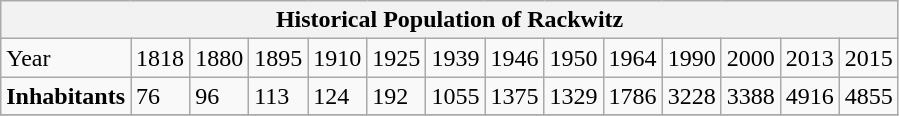<table class="wikitable">
<tr>
<th colspan="14">Historical Population of Rackwitz</th>
</tr>
<tr>
<td>Year</td>
<td>1818</td>
<td>1880</td>
<td>1895</td>
<td>1910</td>
<td>1925</td>
<td>1939</td>
<td>1946</td>
<td>1950</td>
<td>1964</td>
<td>1990</td>
<td>2000</td>
<td>2013</td>
<td>2015 </td>
</tr>
<tr>
<td align=left><strong>Inhabitants</strong></td>
<td>76</td>
<td>96</td>
<td>113</td>
<td>124</td>
<td>192</td>
<td>1055</td>
<td>1375</td>
<td>1329</td>
<td>1786</td>
<td>3228</td>
<td>3388</td>
<td>4916</td>
<td>4855</td>
</tr>
<tr>
</tr>
</table>
